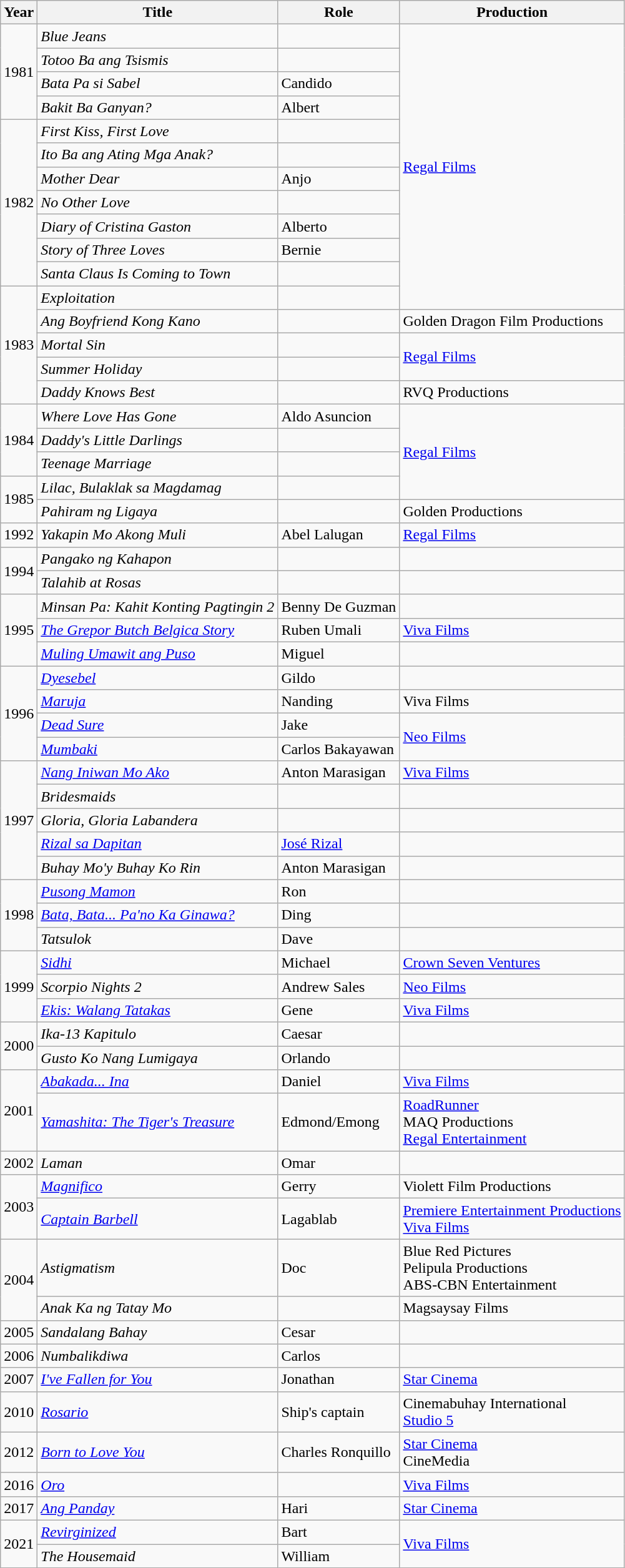<table class="wikitable sortable">
<tr>
<th>Year</th>
<th>Title</th>
<th>Role</th>
<th>Production</th>
</tr>
<tr>
<td rowspan=4>1981</td>
<td><em>Blue Jeans</em></td>
<td></td>
<td rowspan=12><a href='#'>Regal Films</a> </td>
</tr>
<tr>
<td><em>Totoo Ba ang Tsismis </em></td>
<td></td>
</tr>
<tr>
<td><em>Bata Pa si Sabel </em></td>
<td>Candido </td>
</tr>
<tr>
<td><em>Bakit Ba Ganyan?</em></td>
<td>Albert </td>
</tr>
<tr>
<td rowspan=7>1982</td>
<td><em>First Kiss, First Love</em></td>
<td></td>
</tr>
<tr>
<td><em>Ito Ba ang Ating Mga Anak?</em></td>
<td></td>
</tr>
<tr>
<td><em>Mother Dear</em></td>
<td>Anjo </td>
</tr>
<tr>
<td><em>No Other Love</em></td>
<td></td>
</tr>
<tr>
<td><em>Diary of Cristina Gaston</em></td>
<td>Alberto </td>
</tr>
<tr>
<td><em>Story of Three Loves</em></td>
<td>Bernie </td>
</tr>
<tr>
<td><em>Santa Claus Is Coming to Town</em></td>
<td></td>
</tr>
<tr>
<td rowspan=5>1983</td>
<td><em>Exploitation</em></td>
<td></td>
</tr>
<tr>
<td><em>Ang Boyfriend Kong Kano</em></td>
<td></td>
<td>Golden Dragon Film Productions </td>
</tr>
<tr>
<td><em>Mortal Sin</em></td>
<td></td>
<td rowspan=2><a href='#'>Regal Films</a> </td>
</tr>
<tr>
<td><em>Summer Holiday</em></td>
<td></td>
</tr>
<tr>
<td><em>Daddy Knows Best</em></td>
<td></td>
<td>RVQ Productions </td>
</tr>
<tr>
<td rowspan=3>1984</td>
<td><em>Where Love Has Gone</em></td>
<td>Aldo Asuncion</td>
<td rowspan=4><a href='#'>Regal Films</a> </td>
</tr>
<tr>
<td><em>Daddy's Little Darlings</em></td>
<td></td>
</tr>
<tr>
<td><em>Teenage Marriage</em></td>
<td></td>
</tr>
<tr>
<td rowspan="2">1985</td>
<td><em>Lilac, Bulaklak sa Magdamag</em></td>
<td></td>
</tr>
<tr>
<td><em>Pahiram ng Ligaya</em></td>
<td></td>
<td>Golden Productions </td>
</tr>
<tr>
<td>1992</td>
<td><em>Yakapin Mo Akong Muli</em></td>
<td>Abel Lalugan</td>
<td><a href='#'>Regal Films</a> </td>
</tr>
<tr>
<td rowspan=2>1994</td>
<td><em>Pangako ng Kahapon</em></td>
<td></td>
<td></td>
</tr>
<tr>
<td><em>Talahib at Rosas</em></td>
<td></td>
<td></td>
</tr>
<tr>
<td rowspan="3">1995</td>
<td><em>Minsan Pa: Kahit Konting Pagtingin 2</em></td>
<td>Benny De Guzman</td>
<td></td>
</tr>
<tr>
<td><em><a href='#'>The Grepor Butch Belgica Story</a></em></td>
<td>Ruben Umali</td>
<td><a href='#'>Viva Films</a> </td>
</tr>
<tr>
<td><em><a href='#'>Muling Umawit ang Puso</a></em></td>
<td>Miguel</td>
<td></td>
</tr>
<tr>
<td rowspan="4">1996</td>
<td><em><a href='#'>Dyesebel</a></em></td>
<td>Gildo</td>
<td></td>
</tr>
<tr>
<td><em><a href='#'>Maruja</a></em></td>
<td>Nanding</td>
<td>Viva Films </td>
</tr>
<tr>
<td><em><a href='#'>Dead Sure</a></em></td>
<td>Jake</td>
<td rowspan="2"><a href='#'>Neo Films</a></td>
</tr>
<tr>
<td><em><a href='#'>Mumbaki</a></em></td>
<td>Carlos Bakayawan</td>
</tr>
<tr>
<td rowspan="5">1997</td>
<td><em><a href='#'>Nang Iniwan Mo Ako</a></em></td>
<td>Anton Marasigan</td>
<td><a href='#'>Viva Films</a></td>
</tr>
<tr>
<td><em>Bridesmaids</em></td>
<td></td>
<td></td>
</tr>
<tr>
<td><em>Gloria, Gloria Labandera</em></td>
<td></td>
<td></td>
</tr>
<tr>
<td><em><a href='#'>Rizal sa Dapitan</a></em></td>
<td><a href='#'>José Rizal</a></td>
<td></td>
</tr>
<tr>
<td><em>Buhay Mo'y Buhay Ko Rin</em></td>
<td>Anton Marasigan</td>
<td></td>
</tr>
<tr>
<td rowspan="3">1998</td>
<td><em><a href='#'>Pusong Mamon</a></em></td>
<td>Ron</td>
<td></td>
</tr>
<tr>
<td><em><a href='#'>Bata, Bata... Pa'no Ka Ginawa?</a></em></td>
<td>Ding</td>
<td></td>
</tr>
<tr>
<td><em>Tatsulok</em></td>
<td>Dave</td>
<td></td>
</tr>
<tr>
<td rowspan="3">1999</td>
<td><em><a href='#'>Sidhi</a></em></td>
<td>Michael</td>
<td><a href='#'>Crown Seven Ventures</a></td>
</tr>
<tr>
<td><em>Scorpio Nights 2</em></td>
<td>Andrew Sales</td>
<td><a href='#'>Neo Films</a></td>
</tr>
<tr>
<td><em><a href='#'>Ekis: Walang Tatakas</a></em></td>
<td>Gene</td>
<td><a href='#'>Viva Films</a></td>
</tr>
<tr>
<td rowspan=2>2000</td>
<td><em>Ika-13 Kapitulo</em></td>
<td>Caesar</td>
<td></td>
</tr>
<tr>
<td><em>Gusto Ko Nang Lumigaya</em></td>
<td>Orlando</td>
<td></td>
</tr>
<tr>
<td rowspan="2">2001</td>
<td><em><a href='#'>Abakada... Ina</a></em></td>
<td>Daniel</td>
<td><a href='#'>Viva Films</a></td>
</tr>
<tr>
<td><em><a href='#'>Yamashita: The Tiger's Treasure</a></em></td>
<td>Edmond/Emong</td>
<td><a href='#'>RoadRunner</a><br>MAQ Productions<br><a href='#'>Regal Entertainment</a> </td>
</tr>
<tr>
<td>2002</td>
<td><em>Laman</em></td>
<td>Omar</td>
<td></td>
</tr>
<tr>
<td rowspan="2">2003</td>
<td><em><a href='#'>Magnifico</a></em></td>
<td>Gerry</td>
<td>Violett Film Productions </td>
</tr>
<tr>
<td><em><a href='#'>Captain Barbell</a></em></td>
<td>Lagablab</td>
<td><a href='#'>Premiere Entertainment Productions</a><br><a href='#'>Viva Films</a> </td>
</tr>
<tr>
<td rowspan="2">2004</td>
<td><em>Astigmatism</em></td>
<td>Doc</td>
<td>Blue Red Pictures<br>Pelipula Productions<br>ABS-CBN Entertainment </td>
</tr>
<tr>
<td><em>Anak Ka ng Tatay Mo</em></td>
<td></td>
<td>Magsaysay Films </td>
</tr>
<tr>
<td>2005</td>
<td><em>Sandalang Bahay</em></td>
<td>Cesar</td>
<td></td>
</tr>
<tr>
<td>2006</td>
<td><em>Numbalikdiwa</em></td>
<td>Carlos</td>
<td></td>
</tr>
<tr>
<td>2007</td>
<td><em><a href='#'>I've Fallen for You</a></em></td>
<td>Jonathan</td>
<td><a href='#'>Star Cinema</a> </td>
</tr>
<tr>
<td>2010</td>
<td><em><a href='#'>Rosario</a></em></td>
<td>Ship's captain</td>
<td>Cinemabuhay International<br><a href='#'>Studio 5</a></td>
</tr>
<tr>
<td>2012</td>
<td><em><a href='#'>Born to Love You</a></em></td>
<td>Charles Ronquillo</td>
<td><a href='#'>Star Cinema</a><br>CineMedia</td>
</tr>
<tr>
<td>2016</td>
<td><em><a href='#'>Oro</a></em></td>
<td></td>
<td><a href='#'>Viva Films</a></td>
</tr>
<tr>
<td>2017</td>
<td><em><a href='#'>Ang Panday</a></em></td>
<td>Hari</td>
<td><a href='#'>Star Cinema</a></td>
</tr>
<tr>
<td rowspan=2>2021</td>
<td><em><a href='#'>Revirginized</a></em></td>
<td>Bart</td>
<td rowspan="2"><a href='#'>Viva Films</a></td>
</tr>
<tr>
<td><em>The Housemaid</em></td>
<td>William</td>
</tr>
</table>
